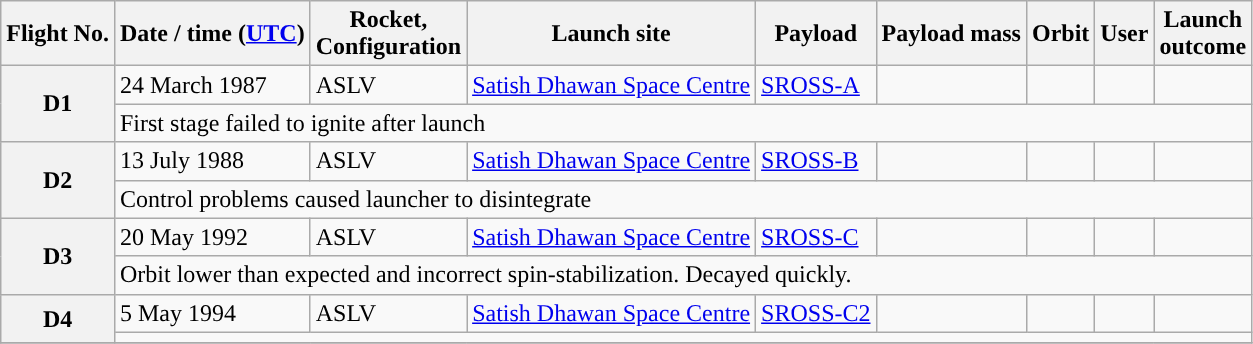<table class="wikitable plainrowheaders">
<tr>
<th scope="col">Flight No.</th>
<th scope="col">Date / time (<a href='#'>UTC</a>)</th>
<th scope="col">Rocket,<br>Configuration</th>
<th scope="col">Launch site</th>
<th scope="col">Payload</th>
<th scope="col">Payload mass</th>
<th scope="col">Orbit</th>
<th scope="col">User</th>
<th scope="col">Launch <br> outcome</th>
</tr>
<tr>
<th scope="row" rowspan=2 style="text-align:center;">D1</th>
<td>24 March 1987</td>
<td>ASLV</td>
<td><a href='#'>Satish Dhawan Space Centre</a></td>
<td><a href='#'>SROSS-A</a></td>
<td></td>
<td></td>
<td></td>
<td></td>
</tr>
<tr>
<td colspan=9>First stage failed to ignite after launch</td>
</tr>
<tr>
<th scope="row" rowspan=2 style="text-align:center;">D2</th>
<td>13 July 1988</td>
<td>ASLV</td>
<td><a href='#'>Satish Dhawan Space Centre</a></td>
<td><a href='#'>SROSS-B</a></td>
<td></td>
<td></td>
<td></td>
<td></td>
</tr>
<tr>
<td colspan=9>Control problems caused launcher to disintegrate</td>
</tr>
<tr>
<th scope="row" rowspan=2 style="text-align:center;">D3</th>
<td>20 May 1992</td>
<td>ASLV</td>
<td><a href='#'>Satish Dhawan Space Centre</a></td>
<td><a href='#'>SROSS-C</a></td>
<td></td>
<td></td>
<td></td>
<td></td>
</tr>
<tr>
<td colspan=9>Orbit lower than expected and incorrect spin-stabilization. Decayed quickly.</td>
</tr>
<tr>
<th scope="row" rowspan=2 style="text-align:center;">D4</th>
<td>5 May 1994</td>
<td>ASLV</td>
<td><a href='#'>Satish Dhawan Space Centre</a></td>
<td><a href='#'>SROSS-C2</a></td>
<td></td>
<td></td>
<td></td>
<td></td>
</tr>
<tr>
<td colspan=9></td>
</tr>
<tr>
</tr>
</table>
